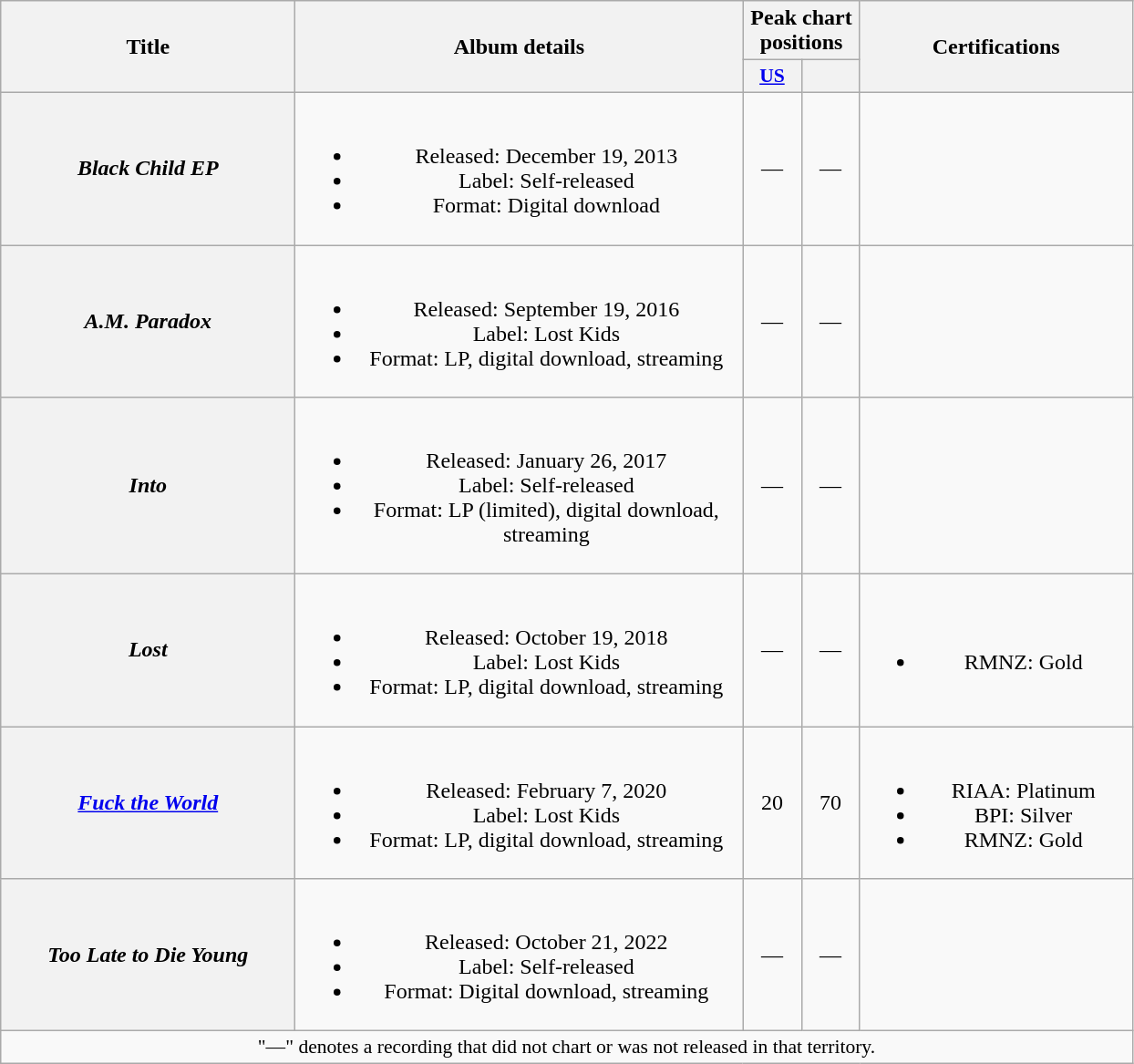<table class="wikitable plainrowheaders" style="text-align:center;" border="1">
<tr>
<th scope="col" rowspan="2" style="width:13em;">Title</th>
<th scope="col" rowspan="2" style="width:20em;">Album details</th>
<th scope="col" colspan="2">Peak chart positions</th>
<th scope="col" rowspan="2" style="width:12em;">Certifications</th>
</tr>
<tr>
<th scope="col" style="width:2.5em;font-size:90%;"><a href='#'>US</a><br></th>
<th scope="col" style="width:2.5em;font-size:90%;"><a href='#'></a><br></th>
</tr>
<tr>
<th scope="row"><em>Black Child EP</em></th>
<td><br><ul><li>Released: December 19, 2013</li><li>Label: Self-released</li><li>Format: Digital download</li></ul></td>
<td>—</td>
<td>—</td>
<td></td>
</tr>
<tr>
<th scope="row"><em>A.M. Paradox</em></th>
<td><br><ul><li>Released: September 19, 2016</li><li>Label: Lost Kids</li><li>Format: LP, digital download, streaming</li></ul></td>
<td>—</td>
<td>—</td>
<td></td>
</tr>
<tr>
<th scope="row"><em>Into</em> </th>
<td><br><ul><li>Released: January 26, 2017</li><li>Label: Self-released</li><li>Format: LP (limited), digital download, streaming</li></ul></td>
<td>—</td>
<td>—</td>
<td></td>
</tr>
<tr>
<th scope="row"><em>Lost</em></th>
<td><br><ul><li>Released: October 19, 2018</li><li>Label: Lost Kids</li><li>Format: LP, digital download, streaming</li></ul></td>
<td>—</td>
<td>—</td>
<td><br><ul><li>RMNZ: Gold</li></ul></td>
</tr>
<tr>
<th scope="row"><em><a href='#'>Fuck the World</a></em></th>
<td><br><ul><li>Released: February 7, 2020</li><li>Label: Lost Kids</li><li>Format: LP, digital download, streaming</li></ul></td>
<td>20</td>
<td>70</td>
<td><br><ul><li>RIAA: Platinum</li><li>BPI: Silver</li><li>RMNZ: Gold</li></ul></td>
</tr>
<tr>
<th scope="row"><em>Too Late to Die Young</em> </th>
<td><br><ul><li>Released: October 21, 2022</li><li>Label: Self-released</li><li>Format: Digital download, streaming</li></ul></td>
<td>—</td>
<td>—</td>
<td></td>
</tr>
<tr>
<td colspan="13" style="font-size:90%">"—" denotes a recording that did not chart or was not released in that territory.</td>
</tr>
</table>
